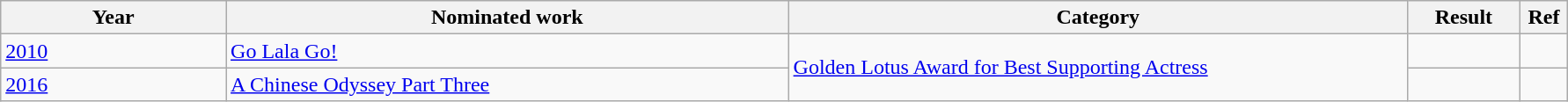<table class="wikitable"  width="94%">
<tr>
<th width="12%">Year</th>
<th width="30%">Nominated work</th>
<th width="33%">Category</th>
<th width="6%">Result</th>
<th width="2%">Ref</th>
</tr>
<tr>
<td><a href='#'>2010</a></td>
<td><a href='#'>Go Lala Go!</a></td>
<td rowspan=2><a href='#'>Golden Lotus Award for Best Supporting Actress</a></td>
<td></td>
<td></td>
</tr>
<tr>
<td><a href='#'>2016</a></td>
<td><a href='#'>A Chinese Odyssey Part Three</a></td>
<td></td>
<td></td>
</tr>
</table>
